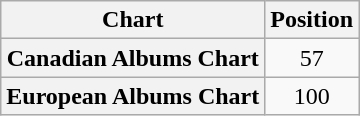<table class="wikitable plainrowheaders sortable" style="text-align:center;" border="1">
<tr>
<th scope="col">Chart</th>
<th scope="col">Position</th>
</tr>
<tr>
<th scope="row">Canadian Albums Chart</th>
<td>57</td>
</tr>
<tr>
<th scope="row">European Albums Chart</th>
<td>100</td>
</tr>
</table>
